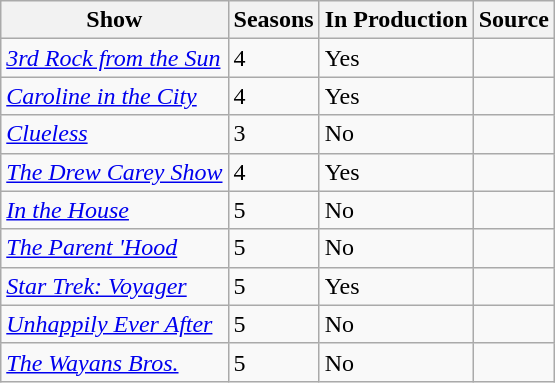<table class="wikitable">
<tr ">
<th>Show</th>
<th>Seasons</th>
<th>In Production</th>
<th>Source</th>
</tr>
<tr>
<td><em><a href='#'>3rd Rock from the Sun</a></em></td>
<td>4</td>
<td>Yes</td>
<td></td>
</tr>
<tr>
<td><em><a href='#'>Caroline in the City</a></em></td>
<td>4</td>
<td>Yes</td>
<td></td>
</tr>
<tr>
<td><em><a href='#'>Clueless</a></em></td>
<td>3</td>
<td>No</td>
<td></td>
</tr>
<tr>
<td><em><a href='#'>The Drew Carey Show</a></em></td>
<td>4</td>
<td>Yes</td>
<td></td>
</tr>
<tr>
<td><em><a href='#'>In the House</a></em></td>
<td>5</td>
<td>No</td>
<td></td>
</tr>
<tr>
<td><em><a href='#'>The Parent 'Hood</a></em></td>
<td>5</td>
<td>No</td>
<td></td>
</tr>
<tr>
<td><em><a href='#'>Star Trek: Voyager</a></em></td>
<td>5</td>
<td>Yes</td>
<td></td>
</tr>
<tr>
<td><em><a href='#'>Unhappily Ever After</a></em></td>
<td>5</td>
<td>No</td>
<td></td>
</tr>
<tr>
<td><em><a href='#'>The Wayans Bros.</a></em></td>
<td>5</td>
<td rowspan"1">No</td>
<td></td>
</tr>
</table>
